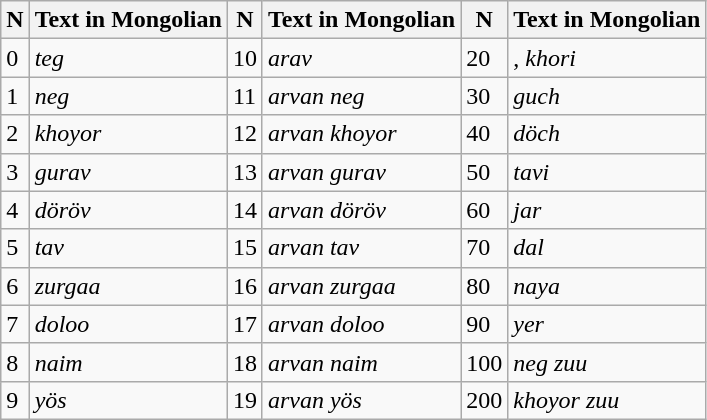<table class="wikitable">
<tr>
<th>N</th>
<th>Text in Mongolian</th>
<th>N</th>
<th>Text in Mongolian</th>
<th>N</th>
<th>Text in Mongolian</th>
</tr>
<tr>
<td>0</td>
<td> <em>teg</em></td>
<td>10</td>
<td> <em>arav</em></td>
<td>20</td>
<td>, <em>khori</em></td>
</tr>
<tr>
<td>1</td>
<td> <em>neg</em></td>
<td>11</td>
<td> <em>arvan neg</em></td>
<td>30</td>
<td> <em>guch</em></td>
</tr>
<tr>
<td>2</td>
<td> <em>khoyor</em></td>
<td>12</td>
<td> <em>arvan khoyor</em></td>
<td>40</td>
<td> <em>döch</em></td>
</tr>
<tr>
<td>3</td>
<td> <em>gurav</em></td>
<td>13</td>
<td> <em>arvan gurav</em></td>
<td>50</td>
<td> <em>tavi</em></td>
</tr>
<tr>
<td>4</td>
<td> <em>döröv</em></td>
<td>14</td>
<td> <em>arvan döröv</em></td>
<td>60</td>
<td> <em>jar</em></td>
</tr>
<tr>
<td>5</td>
<td> <em>tav</em></td>
<td>15</td>
<td> <em>arvan tav</em></td>
<td>70</td>
<td> <em>dal</em></td>
</tr>
<tr>
<td>6</td>
<td> <em>zurgaa</em></td>
<td>16</td>
<td> <em>arvan zurgaa</em></td>
<td>80</td>
<td> <em>naya</em></td>
</tr>
<tr>
<td>7</td>
<td> <em>doloo</em></td>
<td>17</td>
<td> <em>arvan doloo</em></td>
<td>90</td>
<td> <em>yer</em></td>
</tr>
<tr>
<td>8</td>
<td> <em>naim</em></td>
<td>18</td>
<td> <em>arvan naim</em></td>
<td>100</td>
<td> <em>neg zuu</em></td>
</tr>
<tr>
<td>9</td>
<td> <em>yös</em></td>
<td>19</td>
<td> <em>arvan yös</em></td>
<td>200</td>
<td> <em>khoyor zuu</em></td>
</tr>
</table>
